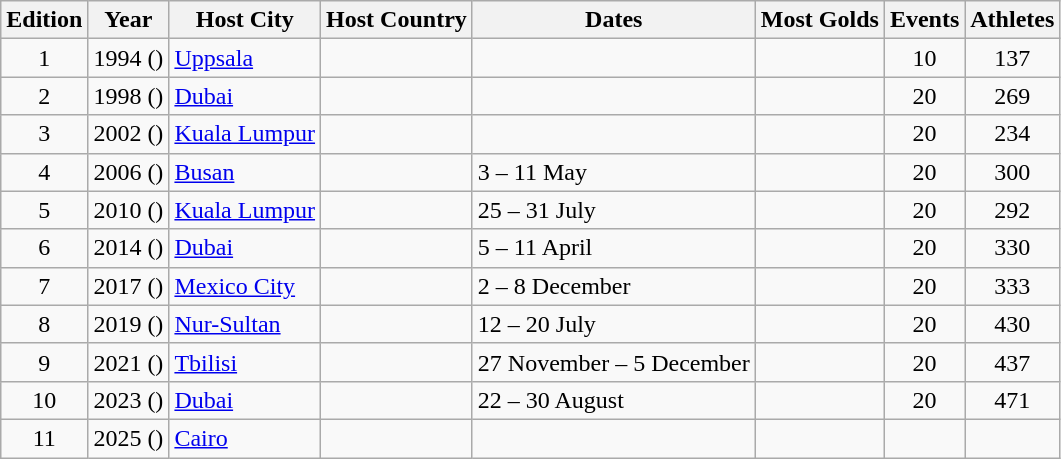<table class="wikitable">
<tr>
<th>Edition</th>
<th>Year</th>
<th>Host City</th>
<th>Host Country</th>
<th>Dates</th>
<th>Most Golds</th>
<th>Events</th>
<th>Athletes</th>
</tr>
<tr>
<td align=center>1</td>
<td align=center>1994 ()</td>
<td><a href='#'>Uppsala</a></td>
<td></td>
<td></td>
<td></td>
<td align=center>10</td>
<td align=center>137</td>
</tr>
<tr>
<td align=center>2</td>
<td align=center>1998 ()</td>
<td><a href='#'>Dubai</a></td>
<td></td>
<td></td>
<td></td>
<td align=center>20</td>
<td align=center>269</td>
</tr>
<tr>
<td align=center>3</td>
<td align=center>2002 ()</td>
<td><a href='#'>Kuala Lumpur</a></td>
<td></td>
<td></td>
<td></td>
<td align=center>20</td>
<td align=center>234</td>
</tr>
<tr>
<td align=center>4</td>
<td align=center>2006 ()</td>
<td><a href='#'>Busan</a></td>
<td></td>
<td>3 – 11 May</td>
<td></td>
<td align=center>20</td>
<td align=center>300</td>
</tr>
<tr>
<td align=center>5</td>
<td align=center>2010 ()</td>
<td><a href='#'>Kuala Lumpur</a></td>
<td></td>
<td>25 – 31 July</td>
<td></td>
<td align=center>20</td>
<td align=center>292</td>
</tr>
<tr>
<td align=center>6</td>
<td align=center>2014 ()</td>
<td><a href='#'>Dubai</a></td>
<td></td>
<td>5 – 11 April</td>
<td></td>
<td align=center>20</td>
<td align=center>330</td>
</tr>
<tr>
<td align=center>7</td>
<td align=center>2017 ()</td>
<td><a href='#'>Mexico City</a></td>
<td></td>
<td>2 – 8 December</td>
<td></td>
<td align=center>20</td>
<td align=center>333</td>
</tr>
<tr>
<td align=center>8</td>
<td align=center>2019 ()</td>
<td><a href='#'>Nur-Sultan</a></td>
<td></td>
<td>12 – 20 July</td>
<td></td>
<td align=center>20</td>
<td align=center>430</td>
</tr>
<tr>
<td align=center>9</td>
<td align=center>2021 ()</td>
<td><a href='#'>Tbilisi</a></td>
<td></td>
<td>27 November – 5 December</td>
<td></td>
<td align=center>20</td>
<td align=center>437</td>
</tr>
<tr>
<td align=center>10</td>
<td align=center>2023 ()</td>
<td><a href='#'>Dubai</a></td>
<td></td>
<td>22 – 30 August</td>
<td></td>
<td align=center>20</td>
<td align=center>471</td>
</tr>
<tr>
<td align=center>11</td>
<td align=center>2025 ()</td>
<td><a href='#'>Cairo</a></td>
<td></td>
<td></td>
<td></td>
<td></td>
<td></td>
</tr>
</table>
